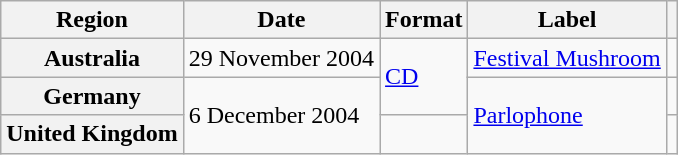<table class="wikitable plainrowheaders">
<tr>
<th scope="col">Region</th>
<th scope="col">Date</th>
<th scope="col">Format</th>
<th scope="col">Label</th>
<th scope="col"></th>
</tr>
<tr>
<th scope="row">Australia</th>
<td>29 November 2004</td>
<td rowspan="2"><a href='#'>CD</a></td>
<td><a href='#'>Festival Mushroom</a></td>
<td></td>
</tr>
<tr>
<th scope="row">Germany</th>
<td rowspan="2">6 December 2004</td>
<td rowspan="2"><a href='#'>Parlophone</a></td>
<td></td>
</tr>
<tr>
<th scope="row">United Kingdom</th>
<td></td>
<td></td>
</tr>
</table>
